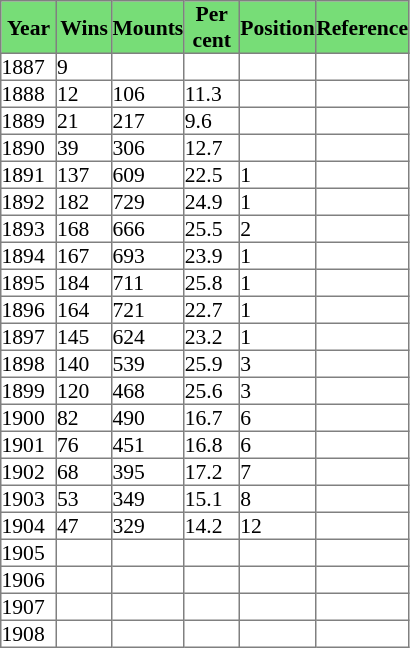<table class = "sortable" | border="1" cellpadding="0" style="border-collapse: collapse; font-size:90%">
<tr style="background:#7d7; text-align:center;">
<th style="width:36px;"><strong>Year</strong><br></th>
<th style="width:36px;"><strong>Wins</strong><br></th>
<th style="width:36px;"><strong>Mounts</strong><br></th>
<th style="width:36px;"><strong>Per cent</strong><br></th>
<th style="width:36px;"><strong>Position</strong><br></th>
<th style="width:36px;"><strong>Reference</strong><br></th>
</tr>
<tr>
<td>1887</td>
<td>9</td>
<td></td>
<td></td>
<td></td>
<td></td>
</tr>
<tr>
<td>1888</td>
<td>12</td>
<td>106</td>
<td>11.3</td>
<td></td>
<td></td>
</tr>
<tr>
<td>1889</td>
<td>21</td>
<td>217</td>
<td>9.6</td>
<td></td>
<td></td>
</tr>
<tr>
<td>1890</td>
<td>39</td>
<td>306</td>
<td>12.7</td>
<td></td>
<td></td>
</tr>
<tr>
<td>1891</td>
<td>137</td>
<td>609</td>
<td>22.5</td>
<td>1</td>
<td></td>
</tr>
<tr>
<td>1892</td>
<td>182</td>
<td>729</td>
<td>24.9</td>
<td>1</td>
<td></td>
</tr>
<tr>
<td>1893</td>
<td>168</td>
<td>666</td>
<td>25.5</td>
<td>2</td>
<td></td>
</tr>
<tr>
<td>1894</td>
<td>167</td>
<td>693</td>
<td>23.9</td>
<td>1</td>
<td></td>
</tr>
<tr>
<td>1895</td>
<td>184</td>
<td>711</td>
<td>25.8</td>
<td>1</td>
<td></td>
</tr>
<tr>
<td>1896</td>
<td>164</td>
<td>721</td>
<td>22.7</td>
<td>1</td>
<td></td>
</tr>
<tr>
<td>1897</td>
<td>145</td>
<td>624</td>
<td>23.2</td>
<td>1</td>
<td></td>
</tr>
<tr>
<td>1898</td>
<td>140</td>
<td>539</td>
<td>25.9</td>
<td>3</td>
<td></td>
</tr>
<tr>
<td>1899</td>
<td>120</td>
<td>468</td>
<td>25.6</td>
<td>3</td>
<td></td>
</tr>
<tr>
<td>1900</td>
<td>82</td>
<td>490</td>
<td>16.7</td>
<td>6</td>
<td></td>
</tr>
<tr>
<td>1901</td>
<td>76</td>
<td>451</td>
<td>16.8</td>
<td>6</td>
<td></td>
</tr>
<tr>
<td>1902</td>
<td>68</td>
<td>395</td>
<td>17.2</td>
<td>7</td>
<td></td>
</tr>
<tr>
<td>1903</td>
<td>53</td>
<td>349</td>
<td>15.1</td>
<td>8</td>
<td></td>
</tr>
<tr>
<td>1904</td>
<td>47</td>
<td>329</td>
<td>14.2</td>
<td>12</td>
<td></td>
</tr>
<tr>
<td>1905</td>
<td></td>
<td></td>
<td></td>
<td></td>
<td></td>
</tr>
<tr>
<td>1906</td>
<td></td>
<td></td>
<td></td>
<td></td>
<td></td>
</tr>
<tr>
<td>1907</td>
<td></td>
<td></td>
<td></td>
<td></td>
<td></td>
</tr>
<tr>
<td>1908</td>
<td></td>
<td></td>
<td></td>
<td></td>
<td></td>
</tr>
</table>
